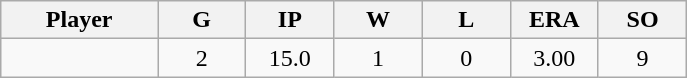<table class="wikitable sortable">
<tr>
<th bgcolor="#DDDDFF" width="16%">Player</th>
<th bgcolor="#DDDDFF" width="9%">G</th>
<th bgcolor="#DDDDFF" width="9%">IP</th>
<th bgcolor="#DDDDFF" width="9%">W</th>
<th bgcolor="#DDDDFF" width="9%">L</th>
<th bgcolor="#DDDDFF" width="9%">ERA</th>
<th bgcolor="#DDDDFF" width="9%">SO</th>
</tr>
<tr align="center">
<td></td>
<td>2</td>
<td>15.0</td>
<td>1</td>
<td>0</td>
<td>3.00</td>
<td>9</td>
</tr>
</table>
